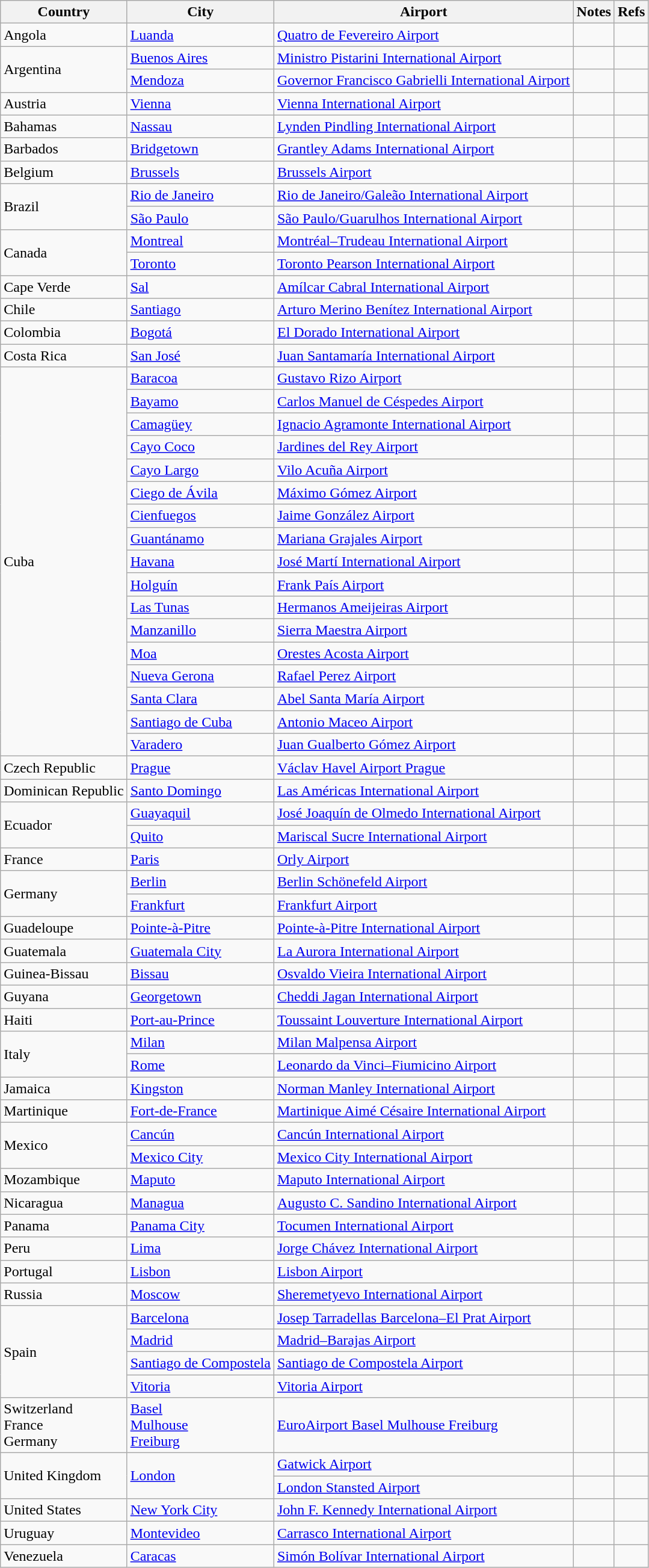<table class="wikitable sortable toccolors">
<tr>
<th>Country</th>
<th>City</th>
<th>Airport</th>
<th>Notes</th>
<th class="unsortable">Refs</th>
</tr>
<tr>
<td>Angola</td>
<td><a href='#'>Luanda</a></td>
<td><a href='#'>Quatro de Fevereiro Airport</a></td>
<td></td>
<td align=center></td>
</tr>
<tr>
<td rowspan="2">Argentina</td>
<td><a href='#'>Buenos Aires</a></td>
<td><a href='#'>Ministro Pistarini International Airport</a></td>
<td></td>
<td align=center></td>
</tr>
<tr>
<td><a href='#'>Mendoza</a></td>
<td><a href='#'>Governor Francisco Gabrielli International Airport</a></td>
<td></td>
<td align=center></td>
</tr>
<tr>
<td>Austria</td>
<td><a href='#'>Vienna</a></td>
<td><a href='#'>Vienna International Airport</a></td>
<td></td>
<td align=center></td>
</tr>
<tr>
<td>Bahamas</td>
<td><a href='#'>Nassau</a></td>
<td><a href='#'>Lynden Pindling International Airport</a></td>
<td></td>
<td align=center></td>
</tr>
<tr>
<td>Barbados</td>
<td><a href='#'>Bridgetown</a></td>
<td><a href='#'>Grantley Adams International Airport</a></td>
<td></td>
<td align=center></td>
</tr>
<tr>
<td>Belgium</td>
<td><a href='#'>Brussels</a></td>
<td><a href='#'>Brussels Airport</a></td>
<td></td>
<td align=center></td>
</tr>
<tr>
<td rowspan="2">Brazil</td>
<td><a href='#'>Rio de Janeiro</a></td>
<td><a href='#'>Rio de Janeiro/Galeão International Airport</a></td>
<td></td>
<td align=center></td>
</tr>
<tr>
<td><a href='#'>São Paulo</a></td>
<td><a href='#'>São Paulo/Guarulhos International Airport</a></td>
<td></td>
<td align=center></td>
</tr>
<tr>
<td rowspan="2">Canada</td>
<td><a href='#'>Montreal</a></td>
<td><a href='#'>Montréal–Trudeau International Airport</a></td>
<td align=center></td>
<td align=center></td>
</tr>
<tr>
<td><a href='#'>Toronto</a></td>
<td><a href='#'>Toronto Pearson International Airport</a></td>
<td align=center></td>
<td align=center></td>
</tr>
<tr>
<td>Cape Verde</td>
<td><a href='#'>Sal</a></td>
<td><a href='#'>Amílcar Cabral International Airport</a></td>
<td></td>
<td align=center></td>
</tr>
<tr>
<td>Chile</td>
<td><a href='#'>Santiago</a></td>
<td><a href='#'>Arturo Merino Benítez International Airport</a></td>
<td></td>
<td align=center></td>
</tr>
<tr>
<td>Colombia</td>
<td><a href='#'>Bogotá</a></td>
<td><a href='#'>El Dorado International Airport</a></td>
<td align=center></td>
<td align=center></td>
</tr>
<tr>
<td>Costa Rica</td>
<td><a href='#'>San José</a></td>
<td><a href='#'>Juan Santamaría International Airport</a></td>
<td align=center></td>
<td align=center></td>
</tr>
<tr>
<td rowspan="17">Cuba</td>
<td><a href='#'>Baracoa</a></td>
<td><a href='#'>Gustavo Rizo Airport</a></td>
<td></td>
<td align=center></td>
</tr>
<tr>
<td><a href='#'>Bayamo</a></td>
<td><a href='#'>Carlos Manuel de Céspedes Airport</a></td>
<td></td>
<td align=center></td>
</tr>
<tr>
<td><a href='#'>Camagüey</a></td>
<td><a href='#'>Ignacio Agramonte International Airport</a></td>
<td></td>
<td align=center></td>
</tr>
<tr>
<td><a href='#'>Cayo Coco</a></td>
<td><a href='#'>Jardines del Rey Airport</a></td>
<td align=center></td>
<td align=center></td>
</tr>
<tr>
<td><a href='#'>Cayo Largo</a></td>
<td><a href='#'>Vilo Acuña Airport</a></td>
<td align=center></td>
<td align=center></td>
</tr>
<tr>
<td><a href='#'>Ciego de Ávila</a></td>
<td><a href='#'>Máximo Gómez Airport</a></td>
<td></td>
<td align=center></td>
</tr>
<tr>
<td><a href='#'>Cienfuegos</a></td>
<td><a href='#'>Jaime González Airport</a></td>
<td align=center></td>
<td align=center></td>
</tr>
<tr>
<td><a href='#'>Guantánamo</a></td>
<td><a href='#'>Mariana Grajales Airport</a></td>
<td align=center></td>
<td align=center></td>
</tr>
<tr>
<td><a href='#'>Havana</a></td>
<td><a href='#'>José Martí International Airport</a></td>
<td></td>
<td align=center></td>
</tr>
<tr>
<td><a href='#'>Holguín</a></td>
<td><a href='#'>Frank País Airport</a></td>
<td></td>
<td align=center></td>
</tr>
<tr>
<td><a href='#'>Las Tunas</a></td>
<td><a href='#'>Hermanos Ameijeiras Airport</a></td>
<td></td>
<td align=center></td>
</tr>
<tr>
<td><a href='#'>Manzanillo</a></td>
<td><a href='#'>Sierra Maestra Airport</a></td>
<td></td>
<td align=center></td>
</tr>
<tr>
<td><a href='#'>Moa</a></td>
<td><a href='#'>Orestes Acosta Airport</a></td>
<td></td>
<td align=center></td>
</tr>
<tr>
<td><a href='#'>Nueva Gerona</a></td>
<td><a href='#'>Rafael Perez Airport</a></td>
<td align=center></td>
<td align=center></td>
</tr>
<tr>
<td><a href='#'>Santa Clara</a></td>
<td><a href='#'>Abel Santa María Airport</a></td>
<td align=center></td>
<td align=center></td>
</tr>
<tr>
<td><a href='#'>Santiago de Cuba</a></td>
<td><a href='#'>Antonio Maceo Airport</a></td>
<td></td>
<td align=center></td>
</tr>
<tr>
<td><a href='#'>Varadero</a></td>
<td><a href='#'>Juan Gualberto Gómez Airport</a></td>
<td></td>
<td align=center></td>
</tr>
<tr>
<td>Czech Republic</td>
<td><a href='#'>Prague</a></td>
<td><a href='#'>Václav Havel Airport Prague</a></td>
<td></td>
<td align=center></td>
</tr>
<tr>
<td>Dominican Republic</td>
<td><a href='#'>Santo Domingo</a></td>
<td><a href='#'>Las Américas International Airport</a></td>
<td></td>
<td align=center></td>
</tr>
<tr>
<td rowspan="2">Ecuador</td>
<td><a href='#'>Guayaquil</a></td>
<td><a href='#'>José Joaquín de Olmedo International Airport</a></td>
<td></td>
<td align=center></td>
</tr>
<tr>
<td><a href='#'>Quito</a></td>
<td><a href='#'>Mariscal Sucre International Airport</a></td>
<td></td>
<td align=center></td>
</tr>
<tr>
<td>France</td>
<td><a href='#'>Paris</a></td>
<td><a href='#'>Orly Airport</a></td>
<td align=center></td>
<td align=center></td>
</tr>
<tr>
<td rowspan="2">Germany</td>
<td><a href='#'>Berlin</a></td>
<td><a href='#'>Berlin Schönefeld Airport</a></td>
<td></td>
<td align=center></td>
</tr>
<tr>
<td><a href='#'>Frankfurt</a></td>
<td><a href='#'>Frankfurt Airport</a></td>
<td></td>
<td align=center></td>
</tr>
<tr>
<td>Guadeloupe</td>
<td><a href='#'>Pointe-à-Pitre</a></td>
<td><a href='#'>Pointe-à-Pitre International Airport</a></td>
<td></td>
<td align=center></td>
</tr>
<tr>
<td>Guatemala</td>
<td><a href='#'>Guatemala City</a></td>
<td><a href='#'>La Aurora International Airport</a></td>
<td></td>
<td align=center></td>
</tr>
<tr>
<td>Guinea-Bissau</td>
<td><a href='#'>Bissau</a></td>
<td><a href='#'>Osvaldo Vieira International Airport</a></td>
<td></td>
<td align=center></td>
</tr>
<tr>
<td>Guyana</td>
<td><a href='#'>Georgetown</a></td>
<td><a href='#'>Cheddi Jagan International Airport</a></td>
<td></td>
<td align=center></td>
</tr>
<tr>
<td>Haiti</td>
<td><a href='#'>Port-au-Prince</a></td>
<td><a href='#'>Toussaint Louverture International Airport</a></td>
<td></td>
<td align=center></td>
</tr>
<tr>
<td rowspan="2">Italy</td>
<td><a href='#'>Milan</a></td>
<td><a href='#'>Milan Malpensa Airport</a></td>
<td></td>
<td align=center></td>
</tr>
<tr>
<td><a href='#'>Rome</a></td>
<td><a href='#'>Leonardo da Vinci–Fiumicino Airport</a></td>
<td></td>
<td align=center></td>
</tr>
<tr>
<td>Jamaica</td>
<td><a href='#'>Kingston</a></td>
<td><a href='#'>Norman Manley International Airport</a></td>
<td></td>
<td align=center></td>
</tr>
<tr>
<td>Martinique</td>
<td><a href='#'>Fort-de-France</a></td>
<td><a href='#'>Martinique Aimé Césaire International Airport</a></td>
<td></td>
<td align=center></td>
</tr>
<tr>
<td rowspan="2">Mexico</td>
<td><a href='#'>Cancún</a></td>
<td><a href='#'>Cancún International Airport</a></td>
<td></td>
<td align=center></td>
</tr>
<tr>
<td><a href='#'>Mexico City</a></td>
<td><a href='#'>Mexico City International Airport</a></td>
<td align=center></td>
<td align=center></td>
</tr>
<tr>
<td>Mozambique</td>
<td><a href='#'>Maputo</a></td>
<td><a href='#'>Maputo International Airport</a></td>
<td></td>
<td align=center></td>
</tr>
<tr>
<td>Nicaragua</td>
<td><a href='#'>Managua</a></td>
<td><a href='#'>Augusto C. Sandino International Airport</a></td>
<td></td>
<td align=center></td>
</tr>
<tr>
<td>Panama</td>
<td><a href='#'>Panama City</a></td>
<td><a href='#'>Tocumen International Airport</a></td>
<td></td>
<td align=center></td>
</tr>
<tr>
<td>Peru</td>
<td><a href='#'>Lima</a></td>
<td><a href='#'>Jorge Chávez International Airport</a></td>
<td></td>
<td align=center></td>
</tr>
<tr>
<td>Portugal</td>
<td><a href='#'>Lisbon</a></td>
<td><a href='#'>Lisbon Airport</a></td>
<td></td>
<td align=center></td>
</tr>
<tr>
<td>Russia</td>
<td><a href='#'>Moscow</a></td>
<td><a href='#'>Sheremetyevo International Airport</a></td>
<td></td>
<td align=center></td>
</tr>
<tr>
<td rowspan="4">Spain</td>
<td><a href='#'>Barcelona</a></td>
<td><a href='#'>Josep Tarradellas Barcelona–El Prat Airport</a></td>
<td></td>
<td align=center></td>
</tr>
<tr>
<td><a href='#'>Madrid</a></td>
<td><a href='#'>Madrid–Barajas Airport</a></td>
<td align=center></td>
<td align=center></td>
</tr>
<tr>
<td><a href='#'>Santiago de Compostela</a></td>
<td><a href='#'>Santiago de Compostela Airport</a></td>
<td></td>
<td align=center></td>
</tr>
<tr>
<td><a href='#'>Vitoria</a></td>
<td><a href='#'>Vitoria Airport</a></td>
<td></td>
<td align=center></td>
</tr>
<tr>
<td>Switzerland<br>France<br>Germany</td>
<td><a href='#'>Basel</a><br><a href='#'>Mulhouse</a><br><a href='#'>Freiburg</a></td>
<td><a href='#'>EuroAirport Basel Mulhouse Freiburg</a></td>
<td></td>
<td align=center></td>
</tr>
<tr>
<td rowspan="2">United Kingdom</td>
<td rowspan="2"><a href='#'>London</a></td>
<td><a href='#'>Gatwick Airport</a></td>
<td></td>
<td align=center></td>
</tr>
<tr>
<td><a href='#'>London Stansted Airport</a></td>
<td></td>
<td align=center></td>
</tr>
<tr>
<td>United States</td>
<td><a href='#'>New York City</a></td>
<td><a href='#'>John F. Kennedy International Airport</a></td>
<td></td>
<td align=center></td>
</tr>
<tr>
<td>Uruguay</td>
<td><a href='#'>Montevideo</a></td>
<td><a href='#'>Carrasco International Airport</a></td>
<td></td>
<td align=center></td>
</tr>
<tr>
<td>Venezuela</td>
<td><a href='#'>Caracas</a></td>
<td><a href='#'>Simón Bolívar International Airport</a></td>
<td align=center></td>
<td align=center></td>
</tr>
</table>
